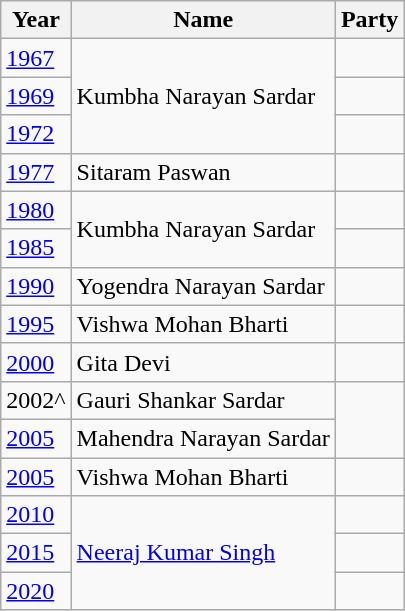<table class="wikitable sortable">
<tr>
<th>Year</th>
<th>Name</th>
<th colspan="2">Party</th>
</tr>
<tr>
<td><a href='#'>1967</a></td>
<td rowspan="3">Kumbha Narayan Sardar</td>
<td></td>
</tr>
<tr>
<td><a href='#'>1969</a></td>
</tr>
<tr>
<td><a href='#'>1972</a></td>
<td></td>
</tr>
<tr>
<td><a href='#'>1977</a></td>
<td>Sitaram Paswan</td>
<td></td>
</tr>
<tr>
<td><a href='#'>1980</a></td>
<td rowspan="2">Kumbha Narayan Sardar</td>
<td></td>
</tr>
<tr>
<td><a href='#'>1985</a></td>
<td></td>
</tr>
<tr>
<td><a href='#'>1990</a></td>
<td>Yogendra Narayan Sardar</td>
<td></td>
</tr>
<tr>
<td><a href='#'>1995</a></td>
<td>Vishwa Mohan Bharti</td>
</tr>
<tr>
<td><a href='#'>2000</a></td>
<td>Gita Devi</td>
<td></td>
</tr>
<tr>
<td>2002^</td>
<td>Gauri Shankar Sardar</td>
</tr>
<tr>
<td><a href='#'>2005</a></td>
<td>Mahendra Narayan Sardar</td>
</tr>
<tr>
<td><a href='#'>2005</a></td>
<td>Vishwa Mohan Bharti</td>
<td></td>
</tr>
<tr>
<td><a href='#'>2010</a></td>
<td rowspan="3"><a href='#'>Neeraj Kumar Singh</a></td>
</tr>
<tr>
<td><a href='#'>2015</a></td>
<td></td>
</tr>
<tr>
<td><a href='#'>2020</a></td>
</tr>
</table>
